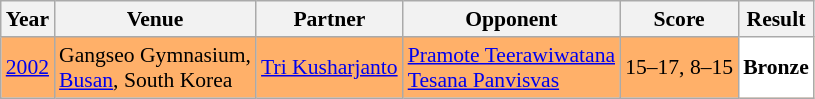<table class="sortable wikitable" style="font-size: 90%;">
<tr>
<th>Year</th>
<th>Venue</th>
<th>Partner</th>
<th>Opponent</th>
<th>Score</th>
<th>Result</th>
</tr>
<tr style="background:#FFB069">
<td align="center"><a href='#'>2002</a></td>
<td align="left">Gangseo Gymnasium,<br><a href='#'>Busan</a>, South Korea</td>
<td align="left"> <a href='#'>Tri Kusharjanto</a></td>
<td align="left"> <a href='#'>Pramote Teerawiwatana</a><br> <a href='#'>Tesana Panvisvas</a></td>
<td align="left">15–17, 8–15</td>
<td style="text-align:left; background:white"> <strong>Bronze</strong></td>
</tr>
</table>
